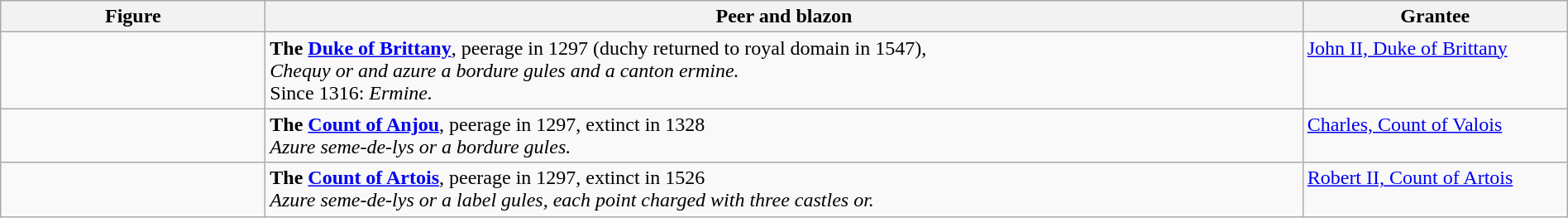<table class="wikitable" width="100%">
<tr>
<th width="206">Figure</th>
<th>Peer and blazon</th>
<th width="206">Grantee</th>
</tr>
<tr valign="top">
<td align="center"> </td>
<td><strong>The <a href='#'>Duke of Brittany</a></strong>, peerage in 1297 (duchy returned to royal domain in 1547),<br><em>Chequy or and azure a bordure gules and a canton ermine.</em><br>Since 1316: <em>Ermine.</em></td>
<td><a href='#'>John II, Duke of Brittany</a></td>
</tr>
<tr valign="top">
<td align="center"></td>
<td><strong>The <a href='#'>Count of Anjou</a></strong>, peerage in 1297, extinct in 1328<br><em>Azure seme-de-lys or a bordure gules.</em></td>
<td><a href='#'>Charles, Count of Valois</a></td>
</tr>
<tr valign="top">
<td align="center"></td>
<td><strong>The <a href='#'>Count of Artois</a></strong>, peerage in 1297, extinct in 1526<br><em>Azure seme-de-lys or a label gules, each point charged with three castles or.</em></td>
<td><a href='#'>Robert II, Count of Artois</a></td>
</tr>
</table>
